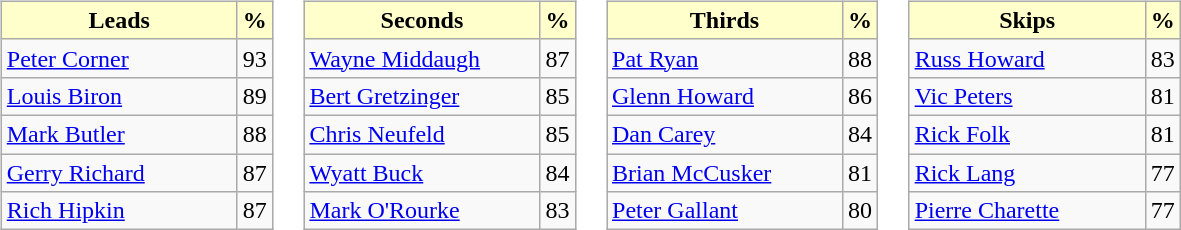<table>
<tr>
<td valign=top><br><table class="wikitable">
<tr>
<th style="background: #ffffcc; width:150px;">Leads</th>
<th style="background: #ffffcc;">%</th>
</tr>
<tr>
<td> <a href='#'>Peter Corner</a></td>
<td>93</td>
</tr>
<tr>
<td> <a href='#'>Louis Biron</a></td>
<td>89</td>
</tr>
<tr>
<td> <a href='#'>Mark Butler</a></td>
<td>88</td>
</tr>
<tr>
<td> <a href='#'>Gerry Richard</a></td>
<td>87</td>
</tr>
<tr>
<td> <a href='#'>Rich Hipkin</a></td>
<td>87</td>
</tr>
</table>
</td>
<td valign=top><br><table class="wikitable">
<tr>
<th style="background: #ffffcc; width:150px;">Seconds</th>
<th style="background: #ffffcc;">%</th>
</tr>
<tr>
<td> <a href='#'>Wayne Middaugh</a></td>
<td>87</td>
</tr>
<tr>
<td> <a href='#'>Bert Gretzinger</a></td>
<td>85</td>
</tr>
<tr>
<td> <a href='#'>Chris Neufeld</a></td>
<td>85</td>
</tr>
<tr>
<td> <a href='#'>Wyatt Buck</a></td>
<td>84</td>
</tr>
<tr>
<td> <a href='#'>Mark O'Rourke</a></td>
<td>83</td>
</tr>
</table>
</td>
<td valign=top><br><table class="wikitable">
<tr>
<th style="background: #ffffcc; width:150px;">Thirds</th>
<th style="background: #ffffcc;">%</th>
</tr>
<tr>
<td> <a href='#'>Pat Ryan</a></td>
<td>88</td>
</tr>
<tr>
<td> <a href='#'>Glenn Howard</a></td>
<td>86</td>
</tr>
<tr>
<td> <a href='#'>Dan Carey</a></td>
<td>84</td>
</tr>
<tr>
<td> <a href='#'>Brian McCusker</a></td>
<td>81</td>
</tr>
<tr>
<td> <a href='#'>Peter Gallant</a></td>
<td>80</td>
</tr>
</table>
</td>
<td valign=top><br><table class="wikitable">
<tr>
<th style="background: #ffffcc; width:150px;">Skips</th>
<th style="background: #ffffcc;">%</th>
</tr>
<tr>
<td> <a href='#'>Russ Howard</a></td>
<td>83</td>
</tr>
<tr>
<td> <a href='#'>Vic Peters</a></td>
<td>81</td>
</tr>
<tr>
<td> <a href='#'>Rick Folk</a></td>
<td>81</td>
</tr>
<tr>
<td> <a href='#'>Rick Lang</a></td>
<td>77</td>
</tr>
<tr>
<td> <a href='#'>Pierre Charette</a></td>
<td>77</td>
</tr>
</table>
</td>
</tr>
</table>
